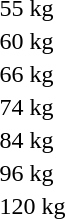<table>
<tr>
<td rowspan=2>55 kg<br></td>
<td rowspan=2></td>
<td rowspan=2></td>
<td></td>
</tr>
<tr>
<td></td>
</tr>
<tr>
<td rowspan=2>60 kg<br></td>
<td rowspan=2></td>
<td rowspan=2></td>
<td></td>
</tr>
<tr>
<td></td>
</tr>
<tr>
<td rowspan=2>66 kg<br></td>
<td rowspan=2></td>
<td rowspan=2></td>
<td></td>
</tr>
<tr>
<td></td>
</tr>
<tr>
<td rowspan=2>74 kg<br></td>
<td rowspan=2></td>
<td rowspan=2></td>
<td></td>
</tr>
<tr>
<td></td>
</tr>
<tr>
<td rowspan=2>84 kg<br></td>
<td rowspan=2></td>
<td rowspan=2></td>
<td></td>
</tr>
<tr>
<td></td>
</tr>
<tr>
<td rowspan=2>96 kg<br></td>
<td rowspan=2></td>
<td rowspan=2></td>
<td></td>
</tr>
<tr>
<td></td>
</tr>
<tr>
<td rowspan=2>120 kg<br></td>
<td rowspan=2></td>
<td rowspan=2></td>
<td></td>
</tr>
<tr>
<td></td>
</tr>
</table>
